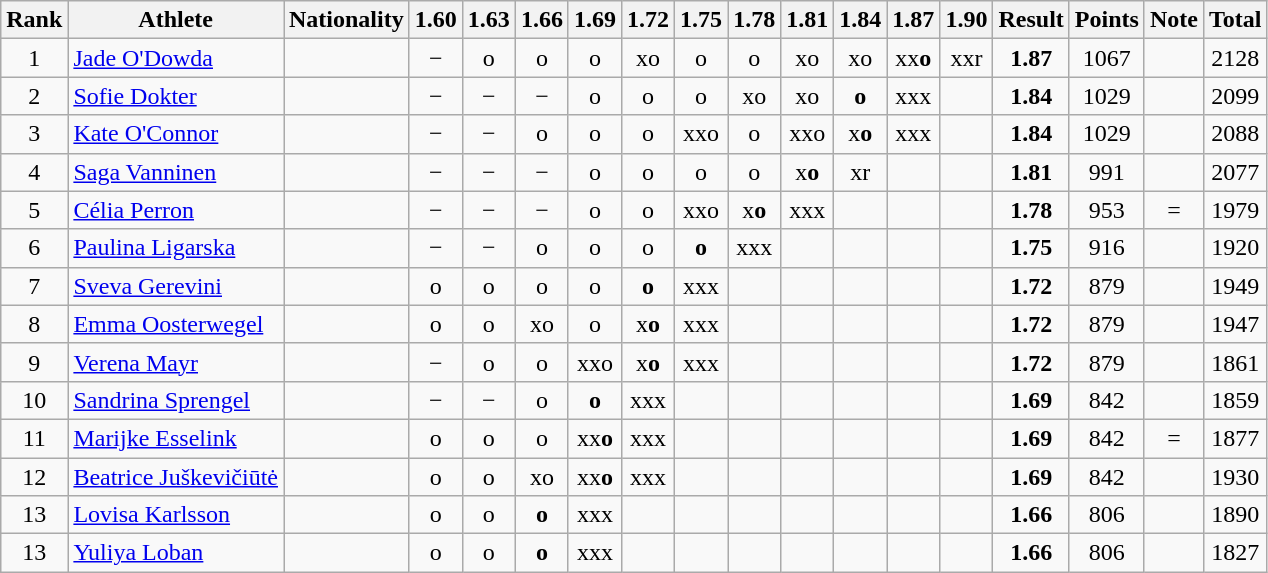<table class="wikitable sortable" style="text-align:center">
<tr>
<th>Rank</th>
<th>Athlete</th>
<th>Nationality</th>
<th>1.60</th>
<th>1.63</th>
<th>1.66</th>
<th>1.69</th>
<th>1.72</th>
<th>1.75</th>
<th>1.78</th>
<th>1.81</th>
<th>1.84</th>
<th>1.87</th>
<th>1.90</th>
<th>Result</th>
<th>Points</th>
<th>Note</th>
<th>Total</th>
</tr>
<tr>
<td>1</td>
<td align=left><a href='#'>Jade O'Dowda</a></td>
<td align="left"></td>
<td>−</td>
<td>o</td>
<td>o</td>
<td>o</td>
<td>xo</td>
<td>o</td>
<td>o</td>
<td>xo</td>
<td>xo</td>
<td>xx<strong>o</strong></td>
<td>xxr</td>
<td><strong>1.87</strong></td>
<td>1067</td>
<td></td>
<td>2128</td>
</tr>
<tr>
<td>2</td>
<td align=left><a href='#'>Sofie Dokter</a></td>
<td align="left"></td>
<td>−</td>
<td>−</td>
<td>−</td>
<td>o</td>
<td>o</td>
<td>o</td>
<td>xo</td>
<td>xo</td>
<td><strong>o</strong></td>
<td>xxx</td>
<td></td>
<td><strong>1.84</strong></td>
<td>1029</td>
<td></td>
<td>2099</td>
</tr>
<tr>
<td>3</td>
<td align=left><a href='#'>Kate O'Connor</a></td>
<td align="left"></td>
<td>−</td>
<td>−</td>
<td>o</td>
<td>o</td>
<td>o</td>
<td>xxo</td>
<td>o</td>
<td>xxo</td>
<td>x<strong>o</strong></td>
<td>xxx</td>
<td></td>
<td><strong>1.84</strong></td>
<td>1029</td>
<td></td>
<td>2088</td>
</tr>
<tr>
<td>4</td>
<td align=left><a href='#'>Saga Vanninen</a></td>
<td align="left"></td>
<td>−</td>
<td>−</td>
<td>−</td>
<td>o</td>
<td>o</td>
<td>o</td>
<td>o</td>
<td>x<strong>o</strong></td>
<td>xr</td>
<td></td>
<td></td>
<td><strong>1.81</strong></td>
<td>991</td>
<td></td>
<td>2077</td>
</tr>
<tr>
<td>5</td>
<td align=left><a href='#'>Célia Perron</a></td>
<td align="left"></td>
<td>−</td>
<td>−</td>
<td>−</td>
<td>o</td>
<td>o</td>
<td>xxo</td>
<td>x<strong>o</strong></td>
<td>xxx</td>
<td></td>
<td></td>
<td></td>
<td><strong>1.78</strong></td>
<td>953</td>
<td>=</td>
<td>1979</td>
</tr>
<tr>
<td>6</td>
<td align=left><a href='#'>Paulina Ligarska</a></td>
<td align="left"></td>
<td>−</td>
<td>−</td>
<td>o</td>
<td>o</td>
<td>o</td>
<td><strong>o</strong></td>
<td>xxx</td>
<td></td>
<td></td>
<td></td>
<td></td>
<td><strong>1.75</strong></td>
<td>916</td>
<td></td>
<td>1920</td>
</tr>
<tr>
<td>7</td>
<td align=left><a href='#'>Sveva Gerevini</a></td>
<td align="left"></td>
<td>o</td>
<td>o</td>
<td>o</td>
<td>o</td>
<td><strong>o</strong></td>
<td>xxx</td>
<td></td>
<td></td>
<td></td>
<td></td>
<td></td>
<td><strong>1.72</strong></td>
<td>879</td>
<td></td>
<td>1949</td>
</tr>
<tr>
<td>8</td>
<td align=left><a href='#'>Emma Oosterwegel</a></td>
<td align="left"></td>
<td>o</td>
<td>o</td>
<td>xo</td>
<td>o</td>
<td>x<strong>o</strong></td>
<td>xxx</td>
<td></td>
<td></td>
<td></td>
<td></td>
<td></td>
<td><strong>1.72</strong></td>
<td>879</td>
<td></td>
<td>1947</td>
</tr>
<tr>
<td>9</td>
<td align="left"><a href='#'>Verena Mayr</a></td>
<td align="left"></td>
<td>−</td>
<td>o</td>
<td>o</td>
<td>xxo</td>
<td>x<strong>o</strong></td>
<td>xxx</td>
<td></td>
<td></td>
<td></td>
<td></td>
<td></td>
<td><strong>1.72</strong></td>
<td>879</td>
<td></td>
<td>1861</td>
</tr>
<tr>
<td>10</td>
<td align=left><a href='#'>Sandrina Sprengel</a></td>
<td align="left"></td>
<td>−</td>
<td>−</td>
<td>o</td>
<td><strong>o</strong></td>
<td>xxx</td>
<td></td>
<td></td>
<td></td>
<td></td>
<td></td>
<td></td>
<td><strong>1.69</strong></td>
<td>842</td>
<td></td>
<td>1859</td>
</tr>
<tr>
<td>11</td>
<td align="left"><a href='#'>Marijke Esselink</a></td>
<td align="left"></td>
<td>o</td>
<td>o</td>
<td>o</td>
<td>xx<strong>o</strong></td>
<td>xxx</td>
<td></td>
<td></td>
<td></td>
<td></td>
<td></td>
<td></td>
<td><strong>1.69</strong></td>
<td>842</td>
<td>=</td>
<td>1877</td>
</tr>
<tr>
<td>12</td>
<td align="left"><a href='#'>Beatrice Juškevičiūtė</a></td>
<td align="left"></td>
<td>o</td>
<td>o</td>
<td>xo</td>
<td>xx<strong>o</strong></td>
<td>xxx</td>
<td></td>
<td></td>
<td></td>
<td></td>
<td></td>
<td></td>
<td><strong>1.69</strong></td>
<td>842</td>
<td></td>
<td>1930</td>
</tr>
<tr>
<td>13</td>
<td align="left"><a href='#'>Lovisa Karlsson</a></td>
<td align="left"></td>
<td>o</td>
<td>o</td>
<td><strong>o</strong></td>
<td>xxx</td>
<td></td>
<td></td>
<td></td>
<td></td>
<td></td>
<td></td>
<td></td>
<td><strong>1.66</strong></td>
<td>806</td>
<td></td>
<td>1890</td>
</tr>
<tr>
<td>13</td>
<td align="left"><a href='#'>Yuliya Loban</a></td>
<td align="left"></td>
<td>o</td>
<td>o</td>
<td><strong>o</strong></td>
<td>xxx</td>
<td></td>
<td></td>
<td></td>
<td></td>
<td></td>
<td></td>
<td></td>
<td><strong>1.66</strong></td>
<td>806</td>
<td></td>
<td>1827</td>
</tr>
</table>
